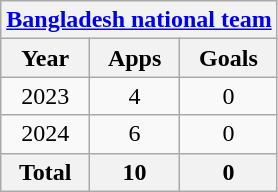<table class=wikitable style=text-align:center>
<tr>
<th colspan=4><a href='#'>Bangladesh national team</a></th>
</tr>
<tr>
<th>Year</th>
<th>Apps</th>
<th>Goals</th>
</tr>
<tr>
<td>2023</td>
<td>4</td>
<td>0</td>
</tr>
<tr>
<td>2024</td>
<td>6</td>
<td>0</td>
</tr>
<tr>
<th colspan=1>Total</th>
<th>10</th>
<th>0</th>
</tr>
</table>
